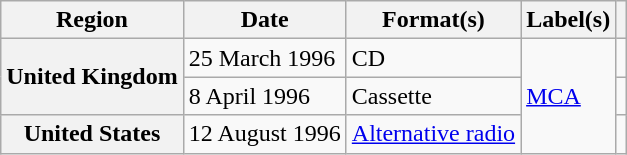<table class="wikitable plainrowheaders">
<tr>
<th scope="col">Region</th>
<th scope="col">Date</th>
<th scope="col">Format(s)</th>
<th scope="col">Label(s)</th>
<th scope="col"></th>
</tr>
<tr>
<th scope="row" rowspan="2">United Kingdom</th>
<td>25 March 1996</td>
<td>CD</td>
<td rowspan="3"><a href='#'>MCA</a></td>
<td></td>
</tr>
<tr>
<td>8 April 1996</td>
<td>Cassette</td>
<td></td>
</tr>
<tr>
<th scope="row">United States</th>
<td>12 August 1996</td>
<td><a href='#'>Alternative radio</a></td>
<td></td>
</tr>
</table>
